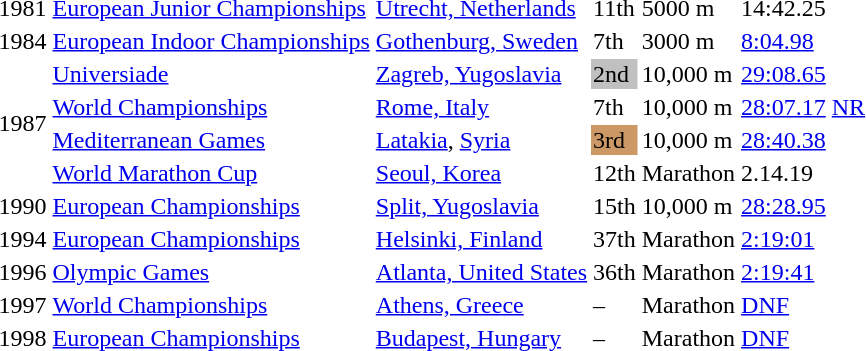<table>
<tr>
<td>1981</td>
<td><a href='#'>European Junior Championships</a></td>
<td><a href='#'>Utrecht, Netherlands</a></td>
<td>11th</td>
<td>5000 m</td>
<td>14:42.25</td>
</tr>
<tr>
<td>1984</td>
<td><a href='#'>European Indoor Championships</a></td>
<td><a href='#'>Gothenburg, Sweden</a></td>
<td>7th</td>
<td>3000 m</td>
<td><a href='#'>8:04.98</a></td>
</tr>
<tr>
<td rowspan=4>1987</td>
<td><a href='#'>Universiade</a></td>
<td><a href='#'>Zagreb, Yugoslavia</a></td>
<td bgcolor="silver">2nd</td>
<td>10,000 m</td>
<td><a href='#'>29:08.65</a></td>
</tr>
<tr>
<td><a href='#'>World Championships</a></td>
<td><a href='#'>Rome, Italy</a></td>
<td>7th</td>
<td>10,000 m</td>
<td><a href='#'>28:07.17</a> <a href='#'>NR</a></td>
</tr>
<tr>
<td><a href='#'>Mediterranean Games</a></td>
<td><a href='#'>Latakia</a>, <a href='#'>Syria</a></td>
<td bgcolor="cc9966">3rd</td>
<td>10,000 m</td>
<td><a href='#'>28:40.38</a></td>
</tr>
<tr>
<td><a href='#'>World Marathon Cup</a></td>
<td><a href='#'>Seoul, Korea</a></td>
<td>12th</td>
<td>Marathon</td>
<td>2.14.19</td>
</tr>
<tr>
<td>1990</td>
<td><a href='#'>European Championships</a></td>
<td><a href='#'>Split, Yugoslavia</a></td>
<td>15th</td>
<td>10,000 m</td>
<td><a href='#'>28:28.95</a></td>
</tr>
<tr>
<td>1994</td>
<td><a href='#'>European Championships</a></td>
<td><a href='#'>Helsinki, Finland</a></td>
<td>37th</td>
<td>Marathon</td>
<td><a href='#'>2:19:01</a></td>
</tr>
<tr>
<td>1996</td>
<td><a href='#'>Olympic Games</a></td>
<td><a href='#'>Atlanta, United States</a></td>
<td>36th</td>
<td>Marathon</td>
<td><a href='#'>2:19:41</a></td>
</tr>
<tr>
<td>1997</td>
<td><a href='#'>World Championships</a></td>
<td><a href='#'>Athens, Greece</a></td>
<td>–</td>
<td>Marathon</td>
<td><a href='#'>DNF</a></td>
</tr>
<tr>
<td>1998</td>
<td><a href='#'>European Championships</a></td>
<td><a href='#'>Budapest, Hungary</a></td>
<td>–</td>
<td>Marathon</td>
<td><a href='#'>DNF</a></td>
</tr>
</table>
